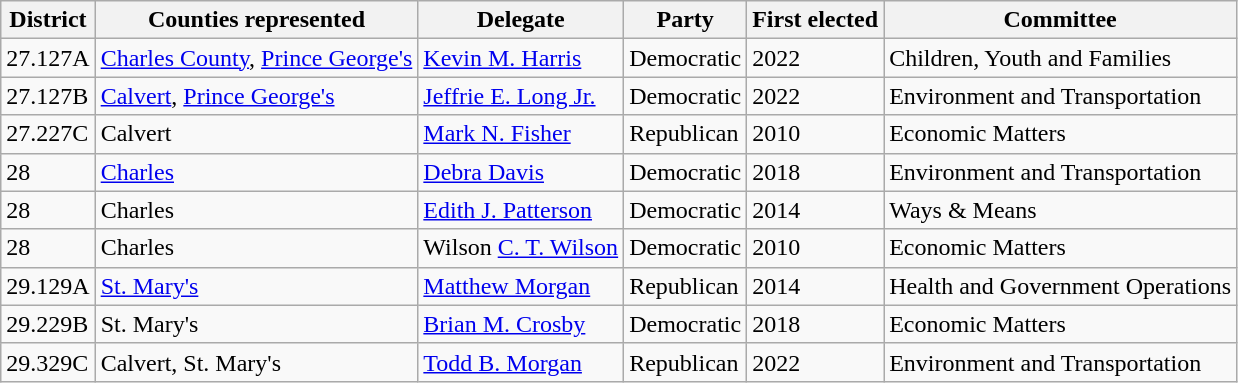<table class="sortable wikitable">
<tr>
<th>District</th>
<th>Counties represented</th>
<th>Delegate</th>
<th>Party</th>
<th>First elected</th>
<th>Committee</th>
</tr>
<tr>
<td><span>27.1</span>27A</td>
<td><a href='#'>Charles County</a>, <a href='#'>Prince George's</a></td>
<td><a href='#'>Kevin M. Harris</a></td>
<td>Democratic</td>
<td>2022</td>
<td>Children, Youth and Families</td>
</tr>
<tr>
<td><span>27.1</span>27B</td>
<td><a href='#'>Calvert</a>, <a href='#'>Prince George's</a></td>
<td><a href='#'>Jeffrie E. Long Jr.</a></td>
<td>Democratic</td>
<td>2022</td>
<td>Environment and Transportation</td>
</tr>
<tr>
<td><span>27.2</span>27C</td>
<td>Calvert</td>
<td><a href='#'>Mark N. Fisher</a></td>
<td>Republican</td>
<td>2010</td>
<td>Economic Matters</td>
</tr>
<tr>
<td>28</td>
<td><a href='#'>Charles</a></td>
<td><a href='#'>Debra Davis</a></td>
<td>Democratic</td>
<td>2018</td>
<td>Environment and Transportation</td>
</tr>
<tr>
<td>28</td>
<td>Charles</td>
<td><a href='#'>Edith J. Patterson</a></td>
<td>Democratic</td>
<td>2014</td>
<td>Ways & Means</td>
</tr>
<tr>
<td>28</td>
<td>Charles</td>
<td><span>Wilson</span> <a href='#'>C. T. Wilson</a></td>
<td>Democratic</td>
<td>2010</td>
<td>Economic Matters</td>
</tr>
<tr>
<td><span>29.1</span>29A</td>
<td><a href='#'>St. Mary's</a></td>
<td><a href='#'>Matthew Morgan</a></td>
<td>Republican</td>
<td>2014</td>
<td>Health and Government Operations</td>
</tr>
<tr>
<td><span>29.2</span>29B</td>
<td>St. Mary's</td>
<td><a href='#'>Brian M. Crosby</a></td>
<td>Democratic</td>
<td>2018</td>
<td>Economic Matters</td>
</tr>
<tr>
<td><span>29.3</span>29C</td>
<td>Calvert, St. Mary's</td>
<td><a href='#'>Todd B. Morgan</a></td>
<td>Republican</td>
<td>2022</td>
<td>Environment and Transportation</td>
</tr>
</table>
